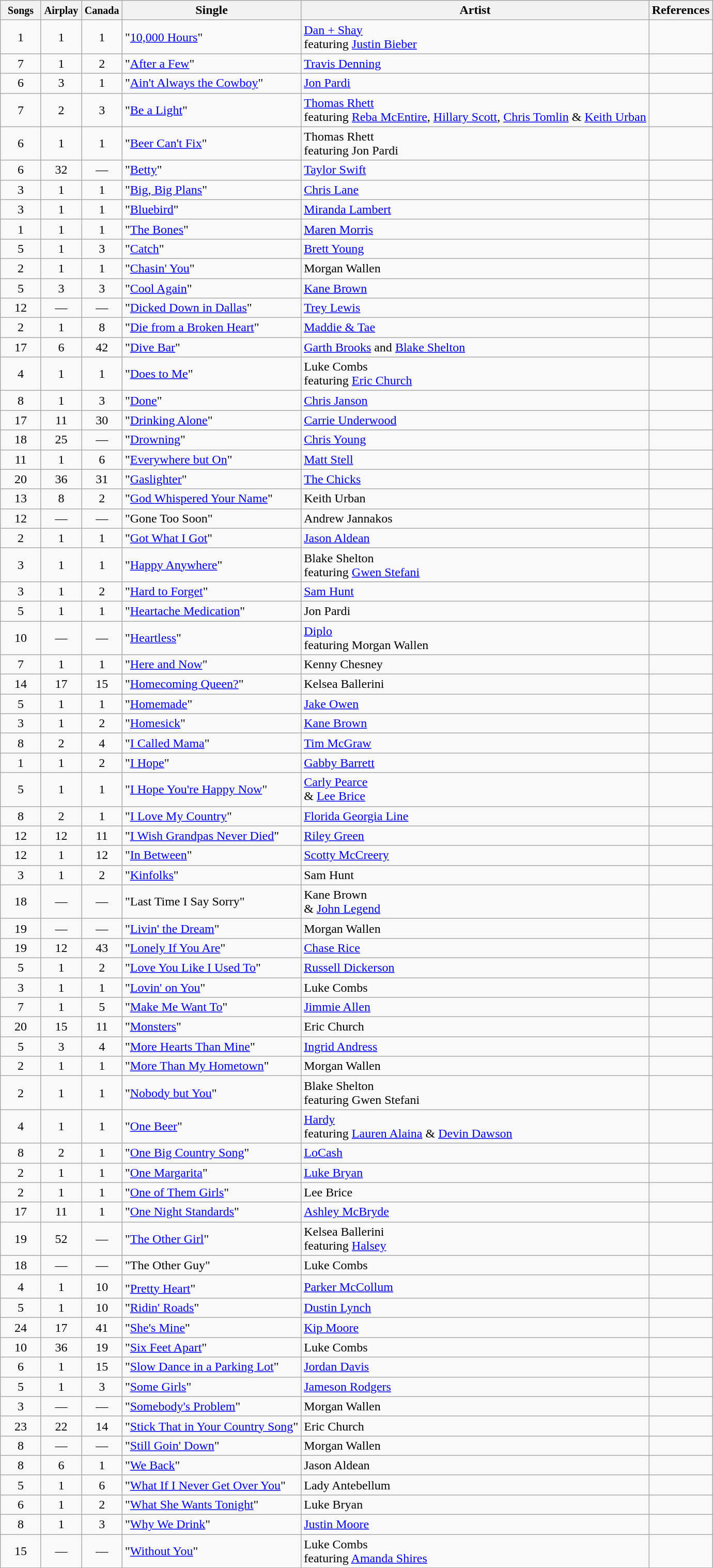<table class="wikitable sortable">
<tr>
<th style="width:45px;"><small>Songs</small></th>
<th style="width:45px;"><small>Airplay</small></th>
<th style="width:45px;"><small>Canada</small></th>
<th style="width:auto;">Single</th>
<th style="width:auto;">Artist</th>
<th style="width:auto;">References</th>
</tr>
<tr>
<td align=center>1</td>
<td align=center>1</td>
<td align=center>1</td>
<td>"<a href='#'>10,000 Hours</a>"</td>
<td><a href='#'>Dan + Shay</a><br> featuring <a href='#'>Justin Bieber</a></td>
<td></td>
</tr>
<tr>
<td align=center>7</td>
<td align=center>1</td>
<td align=center>2</td>
<td>"<a href='#'>After a Few</a>"</td>
<td><a href='#'>Travis Denning</a></td>
<td></td>
</tr>
<tr>
<td align=center>6</td>
<td align=center>3</td>
<td align=center>1</td>
<td>"<a href='#'>Ain't Always the Cowboy</a>"</td>
<td><a href='#'>Jon Pardi</a></td>
<td></td>
</tr>
<tr>
<td align=center>7</td>
<td align=center>2</td>
<td align=center>3</td>
<td>"<a href='#'>Be a Light</a>"</td>
<td><a href='#'>Thomas Rhett</a><br> featuring <a href='#'>Reba McEntire</a>, <a href='#'>Hillary Scott</a>, <a href='#'>Chris Tomlin</a> & <a href='#'>Keith Urban</a></td>
<td></td>
</tr>
<tr>
<td align=center>6</td>
<td align=center>1</td>
<td align=center>1</td>
<td>"<a href='#'>Beer Can't Fix</a>"</td>
<td>Thomas Rhett<br> featuring Jon Pardi</td>
<td></td>
</tr>
<tr>
<td align=center>6</td>
<td align=center>32</td>
<td align=center>—</td>
<td>"<a href='#'>Betty</a>"</td>
<td><a href='#'>Taylor Swift</a></td>
<td></td>
</tr>
<tr>
<td align=center>3</td>
<td align=center>1</td>
<td align=center>1</td>
<td>"<a href='#'>Big, Big Plans</a>"</td>
<td><a href='#'>Chris Lane</a></td>
<td></td>
</tr>
<tr>
<td align=center>3</td>
<td align=center>1</td>
<td align=center>1</td>
<td>"<a href='#'>Bluebird</a>"</td>
<td><a href='#'>Miranda Lambert</a></td>
<td></td>
</tr>
<tr>
<td align=center>1</td>
<td align=center>1</td>
<td align=center>1</td>
<td>"<a href='#'>The Bones</a>"</td>
<td><a href='#'>Maren Morris</a></td>
<td></td>
</tr>
<tr>
<td align=center>5</td>
<td align=center>1</td>
<td align=center>3</td>
<td>"<a href='#'>Catch</a>"</td>
<td><a href='#'>Brett Young</a></td>
<td></td>
</tr>
<tr>
<td align=center>2</td>
<td align=center>1</td>
<td align=center>1</td>
<td>"<a href='#'>Chasin' You</a>"</td>
<td>Morgan Wallen</td>
<td></td>
</tr>
<tr>
<td align=center>5</td>
<td align=center>3</td>
<td align=center>3</td>
<td>"<a href='#'>Cool Again</a>"</td>
<td><a href='#'>Kane Brown</a></td>
<td></td>
</tr>
<tr>
<td align=center>12</td>
<td align=center>—</td>
<td align=center>—</td>
<td>"<a href='#'>Dicked Down in Dallas</a>"</td>
<td><a href='#'>Trey Lewis</a></td>
<td></td>
</tr>
<tr>
<td align=center>2</td>
<td align=center>1</td>
<td align=center>8</td>
<td>"<a href='#'>Die from a Broken Heart</a>"</td>
<td><a href='#'>Maddie & Tae</a></td>
<td></td>
</tr>
<tr>
<td align=center>17</td>
<td align=center>6</td>
<td align=center>42</td>
<td>"<a href='#'>Dive Bar</a>"</td>
<td><a href='#'>Garth Brooks</a> and <a href='#'>Blake Shelton</a></td>
<td></td>
</tr>
<tr>
<td align=center>4</td>
<td align=center>1</td>
<td align=center>1</td>
<td>"<a href='#'>Does to Me</a>"</td>
<td>Luke Combs<br> featuring <a href='#'>Eric Church</a></td>
<td></td>
</tr>
<tr>
<td align=center>8</td>
<td align=center>1</td>
<td align=center>3</td>
<td>"<a href='#'>Done</a>"</td>
<td><a href='#'>Chris Janson</a></td>
<td></td>
</tr>
<tr>
<td align=center>17</td>
<td align=center>11</td>
<td align=center>30</td>
<td>"<a href='#'>Drinking Alone</a>"</td>
<td><a href='#'>Carrie Underwood</a></td>
<td></td>
</tr>
<tr>
<td align=center>18</td>
<td align=center>25</td>
<td align=center>—</td>
<td>"<a href='#'>Drowning</a>"</td>
<td><a href='#'>Chris Young</a></td>
<td></td>
</tr>
<tr>
<td align=center>11</td>
<td align=center>1</td>
<td align=center>6</td>
<td>"<a href='#'>Everywhere but On</a>"</td>
<td><a href='#'>Matt Stell</a></td>
<td></td>
</tr>
<tr>
<td align=center>20</td>
<td align=center>36</td>
<td align=center>31</td>
<td>"<a href='#'>Gaslighter</a>"</td>
<td><a href='#'>The Chicks</a></td>
<td></td>
</tr>
<tr>
<td align=center>13</td>
<td align=center>8</td>
<td align=center>2</td>
<td>"<a href='#'>God Whispered Your Name</a>"</td>
<td>Keith Urban</td>
<td></td>
</tr>
<tr>
<td align=center>12</td>
<td align=center>—</td>
<td align=center>—</td>
<td>"Gone Too Soon"</td>
<td>Andrew Jannakos</td>
<td></td>
</tr>
<tr>
<td align=center>2</td>
<td align=center>1</td>
<td align=center>1</td>
<td>"<a href='#'>Got What I Got</a>"</td>
<td><a href='#'>Jason Aldean</a></td>
<td></td>
</tr>
<tr>
<td align=center>3</td>
<td align=center>1</td>
<td align=center>1</td>
<td>"<a href='#'>Happy Anywhere</a>"</td>
<td>Blake Shelton<br> featuring <a href='#'>Gwen Stefani</a></td>
<td></td>
</tr>
<tr>
<td align=center>3</td>
<td align=center>1</td>
<td align=center>2</td>
<td>"<a href='#'>Hard to Forget</a>"</td>
<td><a href='#'>Sam Hunt</a></td>
<td></td>
</tr>
<tr>
<td align=center>5</td>
<td align=center>1</td>
<td align=center>1</td>
<td>"<a href='#'>Heartache Medication</a>"</td>
<td>Jon Pardi</td>
<td></td>
</tr>
<tr>
<td align=center>10</td>
<td align=center>—</td>
<td align=center>—</td>
<td>"<a href='#'>Heartless</a>"</td>
<td><a href='#'>Diplo</a> <br> featuring Morgan Wallen</td>
<td></td>
</tr>
<tr>
<td align=center>7</td>
<td align=center>1</td>
<td align=center>1</td>
<td>"<a href='#'>Here and Now</a>"</td>
<td>Kenny Chesney</td>
<td></td>
</tr>
<tr>
<td align=center>14</td>
<td align=center>17</td>
<td align=center>15</td>
<td>"<a href='#'>Homecoming Queen?</a>"</td>
<td>Kelsea Ballerini</td>
<td></td>
</tr>
<tr>
<td align=center>5</td>
<td align=center>1</td>
<td align=center>1</td>
<td>"<a href='#'>Homemade</a>"</td>
<td><a href='#'>Jake Owen</a></td>
<td></td>
</tr>
<tr>
<td align=center>3</td>
<td align=center>1</td>
<td align=center>2</td>
<td>"<a href='#'>Homesick</a>"</td>
<td><a href='#'>Kane Brown</a></td>
<td></td>
</tr>
<tr>
<td align=center>8</td>
<td align=center>2</td>
<td align=center>4</td>
<td>"<a href='#'>I Called Mama</a>"</td>
<td><a href='#'>Tim McGraw</a></td>
<td></td>
</tr>
<tr>
<td align=center>1</td>
<td align=center>1</td>
<td align=center>2</td>
<td>"<a href='#'>I Hope</a>"</td>
<td><a href='#'>Gabby Barrett</a></td>
<td></td>
</tr>
<tr>
<td align=center>5</td>
<td align=center>1</td>
<td align=center>1</td>
<td>"<a href='#'>I Hope You're Happy Now</a>"</td>
<td><a href='#'>Carly Pearce</a><br> & <a href='#'>Lee Brice</a></td>
<td></td>
</tr>
<tr>
<td align=center>8</td>
<td align=center>2</td>
<td align=center>1</td>
<td>"<a href='#'>I Love My Country</a>"</td>
<td><a href='#'>Florida Georgia Line</a></td>
<td></td>
</tr>
<tr>
<td align=center>12</td>
<td align=center>12</td>
<td align=center>11</td>
<td>"<a href='#'>I Wish Grandpas Never Died</a>"</td>
<td><a href='#'>Riley Green</a></td>
<td></td>
</tr>
<tr>
<td align=center>12</td>
<td align=center>1</td>
<td align=center>12</td>
<td>"<a href='#'>In Between</a>"</td>
<td><a href='#'>Scotty McCreery</a></td>
<td></td>
</tr>
<tr>
<td align=center>3</td>
<td align=center>1</td>
<td align=center>2</td>
<td>"<a href='#'>Kinfolks</a>"</td>
<td>Sam Hunt</td>
<td></td>
</tr>
<tr>
<td align=center>18</td>
<td align=center>—</td>
<td align=center>—</td>
<td>"Last Time I Say Sorry"</td>
<td>Kane Brown <br> & <a href='#'>John Legend</a></td>
<td></td>
</tr>
<tr>
<td align=center>19</td>
<td align=center>—</td>
<td align=center>—</td>
<td>"<a href='#'>Livin' the Dream</a>"</td>
<td>Morgan Wallen</td>
<td></td>
</tr>
<tr>
<td align=center>19</td>
<td align=center>12</td>
<td align=center>43</td>
<td>"<a href='#'>Lonely If You Are</a>"</td>
<td><a href='#'>Chase Rice</a></td>
<td></td>
</tr>
<tr>
<td align=center>5</td>
<td align=center>1</td>
<td align=center>2</td>
<td>"<a href='#'>Love You Like I Used To</a>"</td>
<td><a href='#'>Russell Dickerson</a></td>
<td></td>
</tr>
<tr>
<td align=center>3</td>
<td align=center>1</td>
<td align=center>1</td>
<td>"<a href='#'>Lovin' on You</a>"</td>
<td>Luke Combs</td>
<td></td>
</tr>
<tr>
<td align=center>7</td>
<td align=center>1</td>
<td align=center>5</td>
<td>"<a href='#'>Make Me Want To</a>"</td>
<td><a href='#'>Jimmie Allen</a></td>
<td></td>
</tr>
<tr>
<td align=center>20</td>
<td align=center>15</td>
<td align=center>11</td>
<td>"<a href='#'>Monsters</a>"</td>
<td>Eric Church</td>
<td></td>
</tr>
<tr>
<td align=center>5</td>
<td align=center>3</td>
<td align=center>4</td>
<td>"<a href='#'>More Hearts Than Mine</a>"</td>
<td><a href='#'>Ingrid Andress</a></td>
<td></td>
</tr>
<tr>
<td align=center>2</td>
<td align=center>1</td>
<td align=center>1</td>
<td>"<a href='#'>More Than My Hometown</a>"</td>
<td>Morgan Wallen</td>
<td></td>
</tr>
<tr>
<td align=center>2</td>
<td align=center>1</td>
<td align=center>1</td>
<td>"<a href='#'>Nobody but You</a>"</td>
<td>Blake Shelton<br> featuring Gwen Stefani</td>
<td></td>
</tr>
<tr>
<td align=center>4</td>
<td align=center>1</td>
<td align=center>1</td>
<td>"<a href='#'>One Beer</a>"</td>
<td><a href='#'>Hardy</a><br> featuring <a href='#'>Lauren Alaina</a> & <a href='#'>Devin Dawson</a></td>
<td></td>
</tr>
<tr>
<td align=center>8</td>
<td align=center>2</td>
<td align=center>1</td>
<td>"<a href='#'>One Big Country Song</a>"</td>
<td><a href='#'>LoCash</a></td>
<td></td>
</tr>
<tr>
<td align=center>2</td>
<td align=center>1</td>
<td align=center>1</td>
<td>"<a href='#'>One Margarita</a>"</td>
<td><a href='#'>Luke Bryan</a></td>
<td></td>
</tr>
<tr>
<td align=center>2</td>
<td align=center>1</td>
<td align=center>1</td>
<td>"<a href='#'>One of Them Girls</a>"</td>
<td>Lee Brice</td>
<td></td>
</tr>
<tr>
<td align=center>17</td>
<td align=center>11</td>
<td align=center>1</td>
<td>"<a href='#'>One Night Standards</a>"</td>
<td><a href='#'>Ashley McBryde</a></td>
<td></td>
</tr>
<tr>
<td align=center>19</td>
<td align=center>52</td>
<td align=center>—</td>
<td>"<a href='#'>The Other Girl</a>"</td>
<td>Kelsea Ballerini<br> featuring <a href='#'>Halsey</a></td>
<td></td>
</tr>
<tr>
<td align=center>18</td>
<td align=center>—</td>
<td align=center>—</td>
<td>"The Other Guy"</td>
<td>Luke Combs</td>
<td></td>
</tr>
<tr>
<td align=center>4</td>
<td align=center>1</td>
<td align=center>10</td>
<td>"<a href='#'>Pretty Heart</a>"<sup> <a href='#'><strong></strong></a></sup></td>
<td><a href='#'>Parker McCollum</a></td>
<td></td>
</tr>
<tr>
<td align=center>5</td>
<td align=center>1</td>
<td align=center>10</td>
<td>"<a href='#'>Ridin' Roads</a>"</td>
<td><a href='#'>Dustin Lynch</a></td>
<td></td>
</tr>
<tr>
<td align=center>24</td>
<td align=center>17</td>
<td align=center>41</td>
<td>"<a href='#'>She's Mine</a>"</td>
<td><a href='#'>Kip Moore</a></td>
<td></td>
</tr>
<tr>
<td align=center>10</td>
<td align=center>36</td>
<td align=center>19</td>
<td>"<a href='#'>Six Feet Apart</a>"</td>
<td>Luke Combs</td>
<td></td>
</tr>
<tr>
<td align=center>6</td>
<td align=center>1</td>
<td align=center>15</td>
<td>"<a href='#'>Slow Dance in a Parking Lot</a>"</td>
<td><a href='#'>Jordan Davis</a></td>
<td></td>
</tr>
<tr>
<td align=center>5</td>
<td align=center>1</td>
<td align=center>3</td>
<td>"<a href='#'>Some Girls</a>"</td>
<td><a href='#'>Jameson Rodgers</a></td>
<td></td>
</tr>
<tr>
<td align=center>3</td>
<td align=center>—</td>
<td align=center>—</td>
<td>"<a href='#'>Somebody's Problem</a>"</td>
<td>Morgan Wallen</td>
<td></td>
</tr>
<tr>
<td align=center>23</td>
<td align=center>22</td>
<td align=center>14</td>
<td>"<a href='#'>Stick That in Your Country Song</a>"</td>
<td>Eric Church</td>
<td></td>
</tr>
<tr>
<td align=center>8</td>
<td align=center>—</td>
<td align=center>—</td>
<td>"<a href='#'>Still Goin' Down</a>"</td>
<td>Morgan Wallen</td>
<td></td>
</tr>
<tr>
<td align=center>8</td>
<td align=center>6</td>
<td align=center>1</td>
<td>"<a href='#'>We Back</a>"</td>
<td>Jason Aldean</td>
<td></td>
</tr>
<tr>
<td align=center>5</td>
<td align=center>1</td>
<td align=center>6</td>
<td>"<a href='#'>What If I Never Get Over You</a>"</td>
<td>Lady Antebellum</td>
<td></td>
</tr>
<tr>
<td align=center>6</td>
<td align=center>1</td>
<td align=center>2</td>
<td>"<a href='#'>What She Wants Tonight</a>"</td>
<td>Luke Bryan</td>
<td></td>
</tr>
<tr>
<td align=center>8</td>
<td align=center>1</td>
<td align=center>3</td>
<td>"<a href='#'>Why We Drink</a>"</td>
<td><a href='#'>Justin Moore</a></td>
<td></td>
</tr>
<tr>
<td align=center>15</td>
<td align=center>—</td>
<td align=center>—</td>
<td>"<a href='#'>Without You</a>"</td>
<td>Luke Combs <br> featuring <a href='#'>Amanda Shires</a></td>
<td></td>
</tr>
</table>
